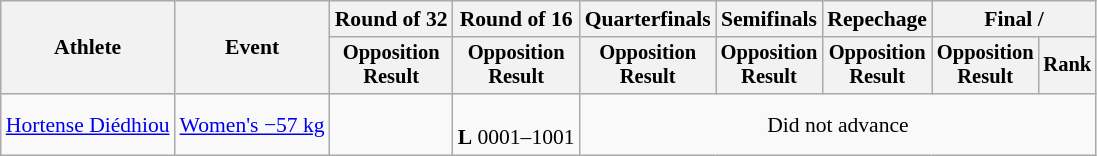<table class="wikitable" style="font-size:90%">
<tr>
<th rowspan="2">Athlete</th>
<th rowspan="2">Event</th>
<th>Round of 32</th>
<th>Round of 16</th>
<th>Quarterfinals</th>
<th>Semifinals</th>
<th>Repechage</th>
<th colspan=2>Final / </th>
</tr>
<tr style="font-size:95%">
<th>Opposition<br>Result</th>
<th>Opposition<br>Result</th>
<th>Opposition<br>Result</th>
<th>Opposition<br>Result</th>
<th>Opposition<br>Result</th>
<th>Opposition<br>Result</th>
<th>Rank</th>
</tr>
<tr align=center>
<td align=left><a href='#'>Hortense Diédhiou</a></td>
<td align=left><a href='#'>Women's −57 kg</a></td>
<td></td>
<td><br><strong>L</strong> 0001–1001</td>
<td colspan=5>Did not advance</td>
</tr>
</table>
